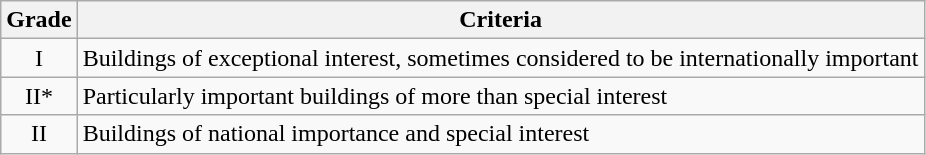<table class="wikitable">
<tr>
<th>Grade</th>
<th>Criteria</th>
</tr>
<tr>
<td align="center" >I</td>
<td>Buildings of exceptional interest, sometimes considered to be internationally important</td>
</tr>
<tr>
<td align="center" >II*</td>
<td>Particularly important buildings of more than special interest</td>
</tr>
<tr>
<td align="center" >II</td>
<td>Buildings of national importance and special interest</td>
</tr>
</table>
